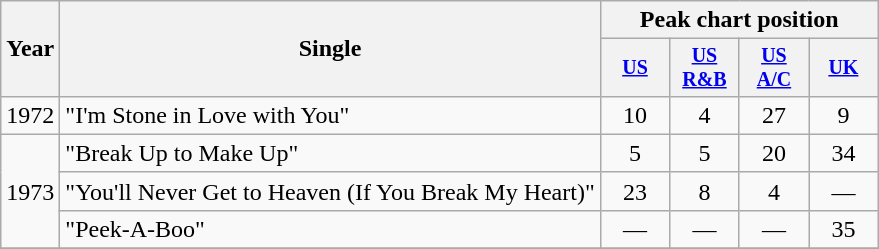<table class="wikitable" style="text-align:center;">
<tr>
<th rowspan="2">Year</th>
<th rowspan="2">Single</th>
<th colspan="4">Peak chart position</th>
</tr>
<tr style="font-size:smaller;">
<th width="40"><a href='#'>US</a><br></th>
<th width="40"><a href='#'>US<br>R&B</a><br></th>
<th width="40"><a href='#'>US<br>A/C</a><br></th>
<th width="40"><a href='#'>UK</a><br></th>
</tr>
<tr>
<td rowspan="1">1972</td>
<td align="left">"I'm Stone in Love with You"</td>
<td>10</td>
<td>4</td>
<td>27</td>
<td>9</td>
</tr>
<tr>
<td rowspan="3">1973</td>
<td align="left">"Break Up to Make Up"</td>
<td>5</td>
<td>5</td>
<td>20</td>
<td>34</td>
</tr>
<tr>
<td align="left">"You'll Never Get to Heaven (If You Break My Heart)"</td>
<td>23</td>
<td>8</td>
<td>4</td>
<td>—</td>
</tr>
<tr>
<td align="left">"Peek-A-Boo"</td>
<td>—</td>
<td>—</td>
<td>—</td>
<td>35</td>
</tr>
<tr>
</tr>
</table>
